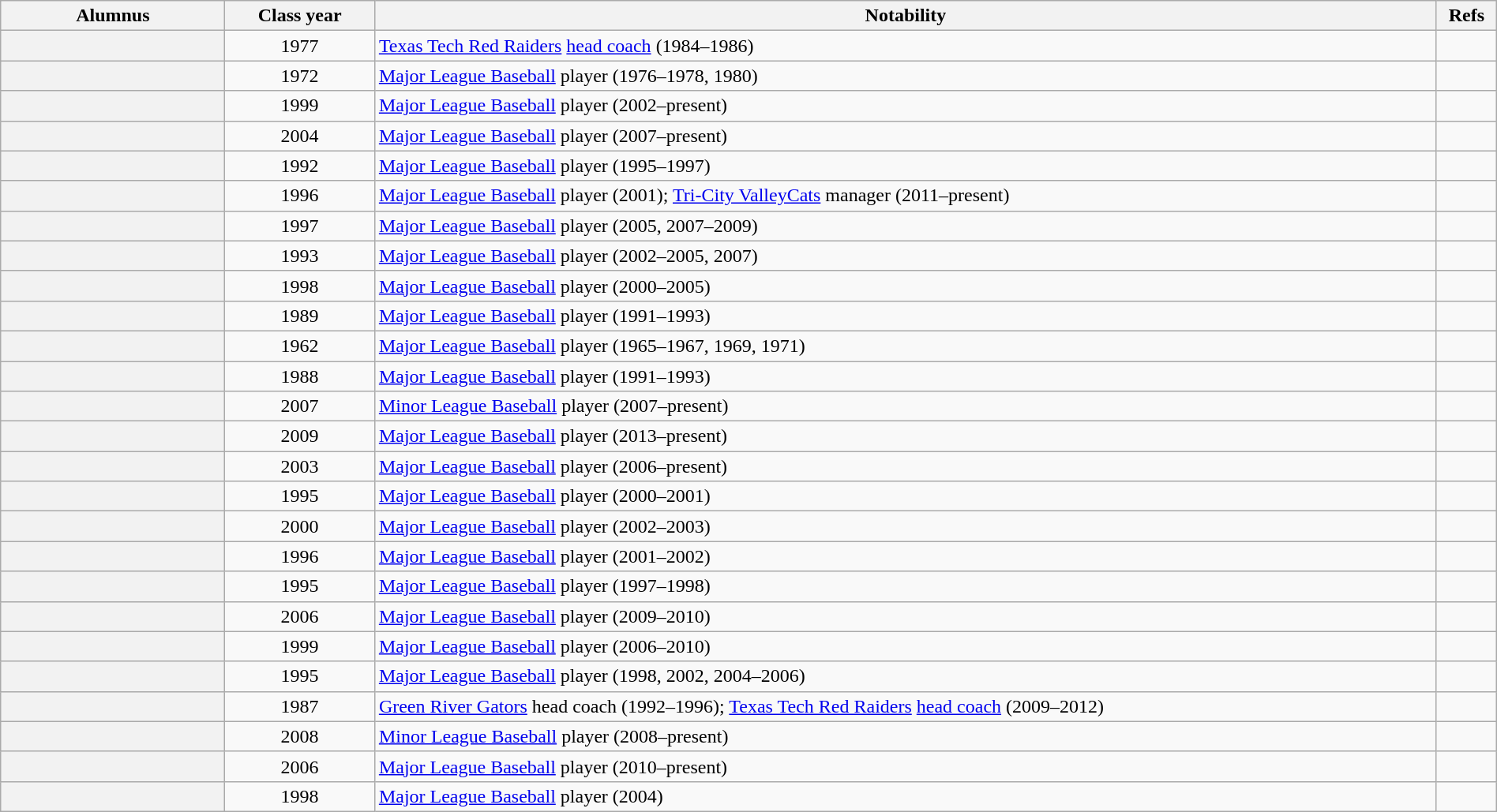<table class="wikitable plainrowheaders sortable" width=100%>
<tr valign="top">
<th scope="col" width="15%">Alumnus</th>
<th scope="col" width="10%">Class year</th>
<th scope="col" width="71%" class="unsortable">Notability</th>
<th scope="col" width="12%" class="unsortable">Refs</th>
</tr>
<tr valign="top">
<th scope="row"></th>
<td align="center">1977</td>
<td><a href='#'>Texas Tech Red Raiders</a> <a href='#'>head coach</a> (1984–1986)</td>
<td align="center"></td>
</tr>
<tr valign="top">
<th scope="row"></th>
<td align="center">1972</td>
<td><a href='#'>Major League Baseball</a> player (1976–1978, 1980)</td>
<td align="center"></td>
</tr>
<tr valign="top">
<th scope="row"></th>
<td align="center">1999</td>
<td><a href='#'>Major League Baseball</a> player (2002–present)</td>
<td align="center"></td>
</tr>
<tr valign="top">
<th scope="row"></th>
<td align="center">2004</td>
<td><a href='#'>Major League Baseball</a> player (2007–present)</td>
<td align="center"></td>
</tr>
<tr valign="top">
<th scope="row"></th>
<td align="center">1992</td>
<td><a href='#'>Major League Baseball</a> player (1995–1997)</td>
<td align="center"></td>
</tr>
<tr valign="top">
<th scope="row"></th>
<td align="center">1996</td>
<td><a href='#'>Major League Baseball</a> player (2001); <a href='#'>Tri-City ValleyCats</a> manager (2011–present)</td>
<td align="center"></td>
</tr>
<tr valign="top">
<th scope="row"></th>
<td align="center">1997</td>
<td><a href='#'>Major League Baseball</a> player (2005, 2007–2009)</td>
<td align="center"></td>
</tr>
<tr valign="top">
<th scope="row"></th>
<td align="center">1993</td>
<td><a href='#'>Major League Baseball</a> player (2002–2005, 2007)</td>
<td align="center"></td>
</tr>
<tr valign="top">
<th scope="row"></th>
<td align="center">1998</td>
<td><a href='#'>Major League Baseball</a> player (2000–2005)</td>
<td align="center"></td>
</tr>
<tr valign="top">
<th scope="row"></th>
<td align="center">1989</td>
<td><a href='#'>Major League Baseball</a> player (1991–1993)</td>
<td align="center"></td>
</tr>
<tr valign="top">
<th scope="row"></th>
<td align="center">1962</td>
<td><a href='#'>Major League Baseball</a> player (1965–1967, 1969, 1971)</td>
<td align="center"></td>
</tr>
<tr valign="top">
<th scope="row"></th>
<td align="center">1988</td>
<td><a href='#'>Major League Baseball</a> player (1991–1993)</td>
<td align="center"></td>
</tr>
<tr valign="top">
<th scope="row"></th>
<td align="center">2007</td>
<td><a href='#'>Minor League Baseball</a> player (2007–present)</td>
<td align="center"></td>
</tr>
<tr valign="top">
<th scope="row"></th>
<td align="center">2009</td>
<td><a href='#'>Major League Baseball</a> player (2013–present)</td>
<td align="center"></td>
</tr>
<tr valign="top">
<th scope="row"></th>
<td align="center">2003</td>
<td><a href='#'>Major League Baseball</a> player (2006–present)</td>
<td align="center"></td>
</tr>
<tr valign="top">
<th scope="row"></th>
<td align="center">1995</td>
<td><a href='#'>Major League Baseball</a> player (2000–2001)</td>
<td align="center"></td>
</tr>
<tr valign="top">
<th scope="row"></th>
<td align="center">2000</td>
<td><a href='#'>Major League Baseball</a> player (2002–2003)</td>
<td align="center"></td>
</tr>
<tr valign="top">
<th scope="row"></th>
<td align="center">1996</td>
<td><a href='#'>Major League Baseball</a> player (2001–2002)</td>
<td align="center"></td>
</tr>
<tr valign="top">
<th scope="row"></th>
<td align="center">1995</td>
<td><a href='#'>Major League Baseball</a> player (1997–1998)</td>
<td align="center"></td>
</tr>
<tr valign="top">
<th scope="row"></th>
<td align="center">2006</td>
<td><a href='#'>Major League Baseball</a> player (2009–2010)</td>
<td align="center"></td>
</tr>
<tr valign="top">
<th scope="row"></th>
<td align="center">1999</td>
<td><a href='#'>Major League Baseball</a> player (2006–2010)</td>
<td align="center"></td>
</tr>
<tr valign="top">
<th scope="row"></th>
<td align="center">1995</td>
<td><a href='#'>Major League Baseball</a> player (1998, 2002, 2004–2006)</td>
<td align="center"></td>
</tr>
<tr valign="top">
<th scope="row"></th>
<td align="center">1987</td>
<td><a href='#'>Green River Gators</a> head coach (1992–1996); <a href='#'>Texas Tech Red Raiders</a> <a href='#'>head coach</a> (2009–2012)</td>
<td align="center"></td>
</tr>
<tr valign="top">
<th scope="row"></th>
<td align="center">2008</td>
<td><a href='#'>Minor League Baseball</a> player (2008–present)</td>
<td align="center"></td>
</tr>
<tr valign="top">
<th scope="row"></th>
<td align="center">2006</td>
<td><a href='#'>Major League Baseball</a> player (2010–present)</td>
<td align="center"></td>
</tr>
<tr valign="top">
<th scope="row"></th>
<td align="center">1998</td>
<td><a href='#'>Major League Baseball</a> player (2004)</td>
<td align="center"></td>
</tr>
</table>
